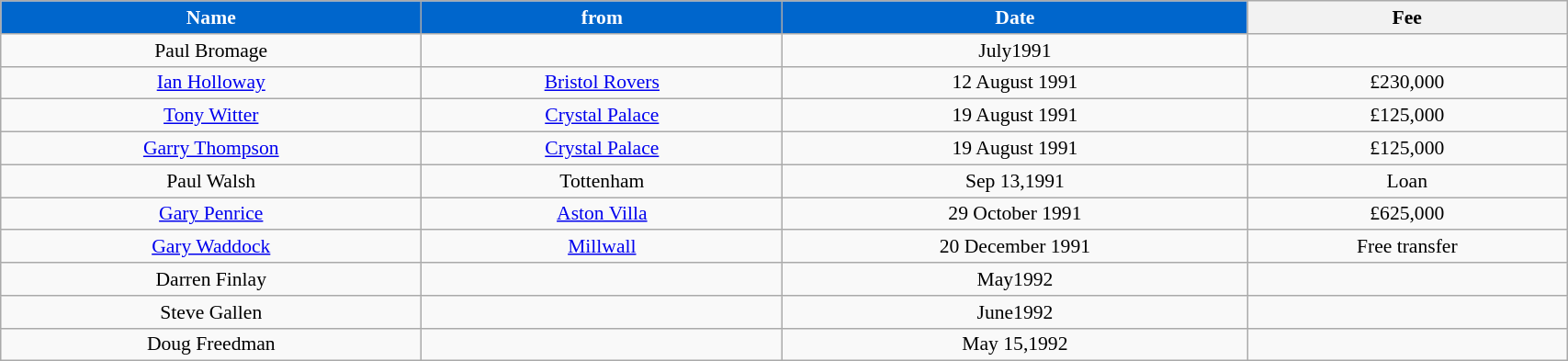<table class="wikitable" style="text-align:center; font-size:90%; width:90%;">
<tr>
<th style="background:#0066CC; color:#FFFFFF; text-align:center;"><strong>Name</strong></th>
<th style="background:#0066CC; color:#FFFFFF; text-align:center;">from</th>
<th style="background:#0066CC; color:#FFFFFF; text-align:center;">Date</th>
<th>Fee</th>
</tr>
<tr>
<td>Paul Bromage</td>
<td></td>
<td>July1991</td>
<td></td>
</tr>
<tr>
<td><a href='#'>Ian Holloway</a></td>
<td><a href='#'>Bristol Rovers</a></td>
<td>12 August 1991</td>
<td>£230,000</td>
</tr>
<tr>
<td><a href='#'>Tony Witter</a></td>
<td><a href='#'>Crystal Palace</a></td>
<td>19 August 1991</td>
<td>£125,000</td>
</tr>
<tr>
<td><a href='#'>Garry Thompson</a></td>
<td><a href='#'>Crystal Palace</a></td>
<td>19 August 1991</td>
<td>£125,000</td>
</tr>
<tr>
<td>Paul Walsh</td>
<td>Tottenham</td>
<td>Sep 13,1991</td>
<td>Loan</td>
</tr>
<tr>
<td><a href='#'>Gary Penrice</a></td>
<td><a href='#'>Aston Villa</a></td>
<td>29 October 1991</td>
<td>£625,000</td>
</tr>
<tr>
<td><a href='#'>Gary Waddock</a></td>
<td><a href='#'>Millwall</a></td>
<td>20 December 1991</td>
<td>Free transfer</td>
</tr>
<tr>
<td>Darren Finlay</td>
<td></td>
<td>May1992</td>
<td></td>
</tr>
<tr>
<td>Steve Gallen</td>
<td></td>
<td>June1992</td>
<td></td>
</tr>
<tr>
<td>Doug Freedman</td>
<td></td>
<td>May 15,1992</td>
<td></td>
</tr>
</table>
